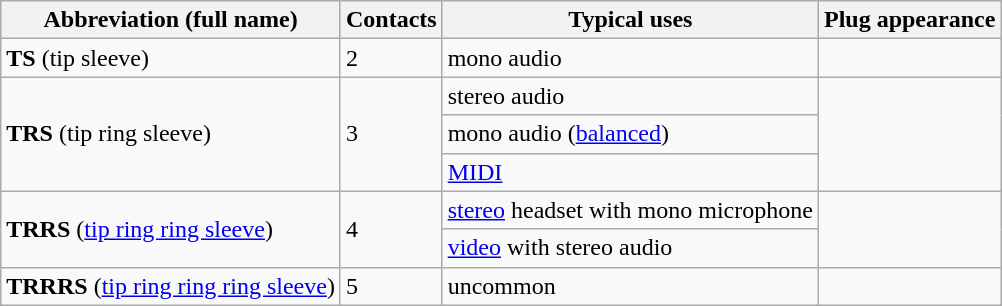<table class="wikitable defaultleft col2center">
<tr>
<th>Abbreviation (full name)</th>
<th>Contacts</th>
<th>Typical uses</th>
<th>Plug appearance</th>
</tr>
<tr>
<td><strong>TS</strong> (tip sleeve)</td>
<td>2</td>
<td>mono audio</td>
<td></td>
</tr>
<tr>
<td rowspan="3"><strong>TRS</strong> (tip ring sleeve)</td>
<td rowspan="3">3</td>
<td>stereo audio</td>
<td rowspan="3"></td>
</tr>
<tr>
<td>mono audio (<a href='#'>balanced</a>)</td>
</tr>
<tr>
<td><a href='#'>MIDI</a></td>
</tr>
<tr>
<td rowspan="2"><strong>TRRS</strong> (<a href='#'>tip ring ring sleeve</a>)</td>
<td rowspan="2">4</td>
<td><a href='#'>stereo</a> headset with mono microphone</td>
<td rowspan="2"></td>
</tr>
<tr>
<td><a href='#'>video</a> with stereo audio</td>
</tr>
<tr>
<td><strong>TRRRS</strong> (<a href='#'>tip ring ring ring sleeve</a>)</td>
<td>5</td>
<td>uncommon</td>
<td></td>
</tr>
</table>
